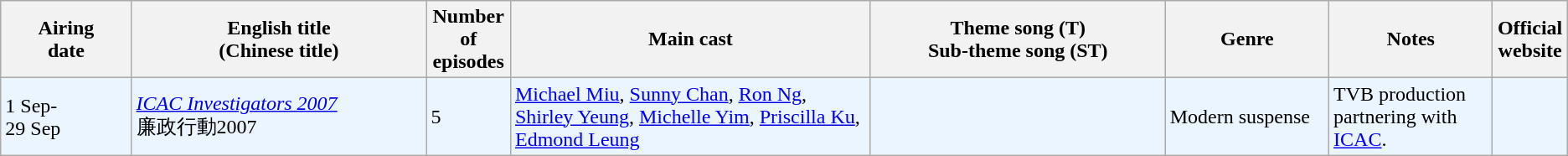<table class="wikitable">
<tr>
<th align=center width=8% bgcolor="silver">Airing<br>date</th>
<th align=center width=18% bgcolor="silver">English title <br> (Chinese title)</th>
<th align=center width=5% bgcolor="silver">Number of episodes</th>
<th align=center width=22% bgcolor="silver">Main cast</th>
<th align=center width=18% bgcolor="silver">Theme song (T) <br>Sub-theme song (ST)</th>
<th align=center width=10% bgcolor="silver">Genre</th>
<th align=center width=10% bgcolor="silver">Notes</th>
<th align=center width=1% bgcolor="silver">Official website</th>
</tr>
<tr ---- bgcolor="ebf5ff">
<td>1 Sep-<br> 29 Sep</td>
<td><em><a href='#'>ICAC Investigators 2007</a></em> <br> 廉政行動2007</td>
<td>5</td>
<td><a href='#'>Michael Miu</a>, <a href='#'>Sunny Chan</a>, <a href='#'>Ron Ng</a>, <a href='#'>Shirley Yeung</a>, <a href='#'>Michelle Yim</a>, <a href='#'>Priscilla Ku</a>, <a href='#'>Edmond Leung</a></td>
<td></td>
<td>Modern suspense</td>
<td>TVB production partnering with <a href='#'>ICAC</a>.</td>
<td></td>
</tr>
</table>
